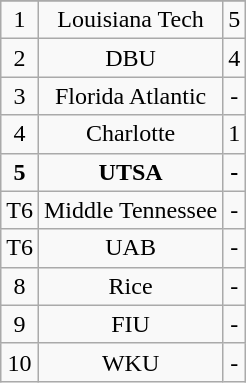<table class="wikitable" align="center" >
<tr align="center">
</tr>
<tr align="center">
<td>1</td>
<td>Louisiana Tech</td>
<td>5</td>
</tr>
<tr align="center">
<td>2</td>
<td>DBU</td>
<td>4</td>
</tr>
<tr align="center">
<td>3</td>
<td>Florida Atlantic</td>
<td>-</td>
</tr>
<tr align="center">
<td>4</td>
<td>Charlotte</td>
<td>1</td>
</tr>
<tr align="center">
<td><strong>5</strong></td>
<td><strong>UTSA</strong></td>
<td><strong>-</strong></td>
</tr>
<tr align="center">
<td>T6</td>
<td>Middle Tennessee</td>
<td>-</td>
</tr>
<tr align="center">
<td>T6</td>
<td>UAB</td>
<td>-</td>
</tr>
<tr align="center">
<td>8</td>
<td>Rice</td>
<td>-</td>
</tr>
<tr align="center">
<td>9</td>
<td>FIU</td>
<td>-</td>
</tr>
<tr align="center">
<td>10</td>
<td>WKU</td>
<td>-</td>
</tr>
</table>
